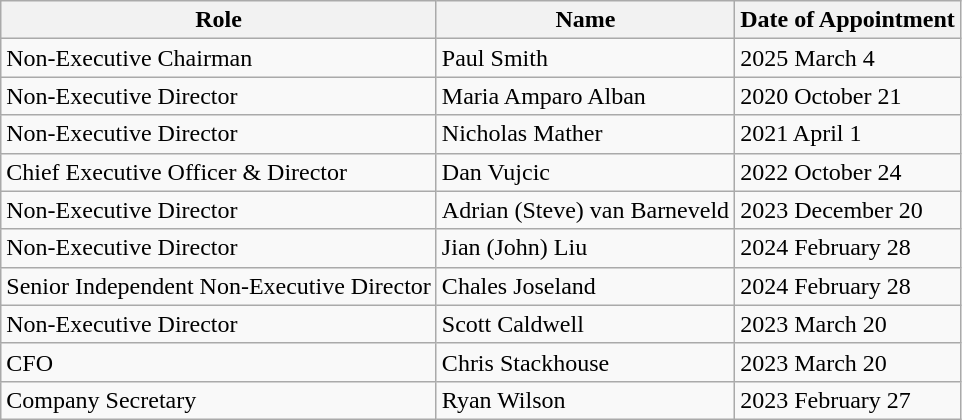<table class="wikitable">
<tr>
<th>Role</th>
<th>Name</th>
<th>Date of Appointment</th>
</tr>
<tr>
<td>Non-Executive Chairman</td>
<td>Paul Smith</td>
<td>2025 March 4</td>
</tr>
<tr>
<td>Non-Executive Director</td>
<td>Maria Amparo Alban</td>
<td>2020 October 21</td>
</tr>
<tr>
<td>Non-Executive Director</td>
<td>Nicholas Mather</td>
<td>2021 April 1</td>
</tr>
<tr>
<td>Chief Executive Officer & Director</td>
<td>Dan Vujcic</td>
<td>2022 October 24</td>
</tr>
<tr>
<td>Non-Executive Director</td>
<td>Adrian (Steve) van Barneveld</td>
<td>2023 December 20</td>
</tr>
<tr>
<td>Non-Executive Director</td>
<td>Jian (John) Liu</td>
<td>2024 February 28</td>
</tr>
<tr>
<td>Senior Independent Non-Executive Director</td>
<td>Chales Joseland</td>
<td>2024 February 28</td>
</tr>
<tr>
<td>Non-Executive Director</td>
<td>Scott Caldwell</td>
<td>2023 March 20</td>
</tr>
<tr>
<td>CFO</td>
<td>Chris Stackhouse</td>
<td>2023 March 20</td>
</tr>
<tr>
<td>Company Secretary</td>
<td>Ryan Wilson</td>
<td>2023 February 27</td>
</tr>
</table>
